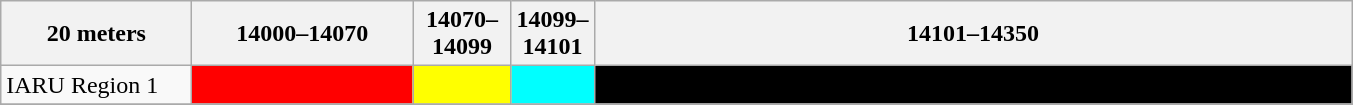<table class="wikitable">
<tr>
<th width=120px>20 meters</th>
<th width= 140px>14000–14070</th>
<th width= 58px>14070–14099</th>
<th width= 20px>14099–14101</th>
<th width=498px>14101–14350</th>
</tr>
<tr>
<td>IARU Region 1</td>
<td style="background-color: red"></td>
<td style="background-color: yellow"></td>
<td style="background-color: cyan"></td>
<td style="background-color: black"></td>
</tr>
<tr>
</tr>
</table>
